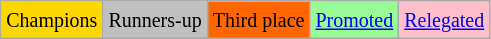<table class="wikitable">
<tr>
<td bgcolor=gold><small>Champions</small></td>
<td bgcolor=silver><small>Runners-up</small></td>
<td bgcolor=ff6600><small>Third place</small></td>
<td bgcolor=palegreen><small><a href='#'>Promoted</a></small></td>
<td bgcolor=pink><small><a href='#'>Relegated</a></small></td>
</tr>
</table>
